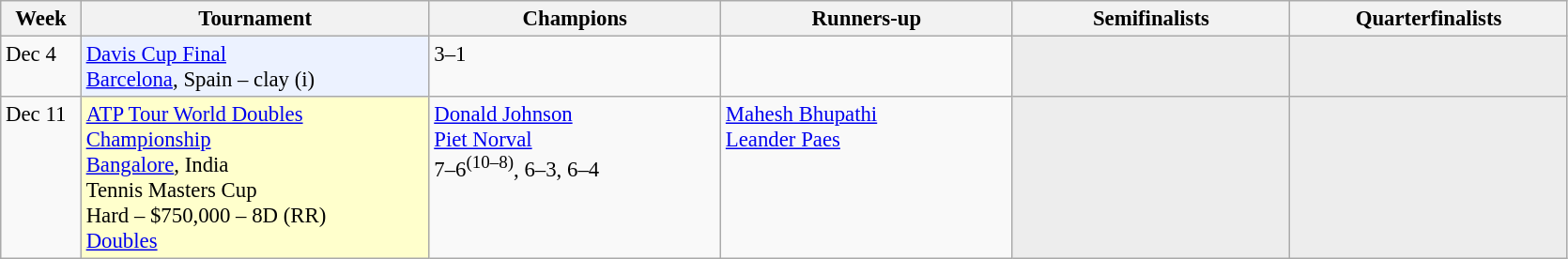<table class=wikitable style=font-size:95%>
<tr>
<th style="width:50px;">Week</th>
<th style="width:240px;">Tournament</th>
<th style="width:200px;">Champions</th>
<th style="width:200px;">Runners-up</th>
<th style="width:190px;">Semifinalists</th>
<th style="width:190px;">Quarterfinalists</th>
</tr>
<tr valign=top>
<td rowspan=1>Dec 4</td>
<td style="background:#ecf2ff;"  rowspan=1><a href='#'>Davis Cup Final</a><br> <a href='#'>Barcelona</a>, Spain – clay (i)</td>
<td> 3–1</td>
<td></td>
<td bgcolor=#ededed></td>
<td bgcolor=#ededed></td>
</tr>
<tr valign=top>
<td rowspan=1>Dec 11</td>
<td bgcolor=#FFFFCC rowspan=1><a href='#'>ATP Tour World Doubles Championship</a><br> <a href='#'>Bangalore</a>, India<br>Tennis Masters Cup<br>Hard – $750,000 – 8D (RR)<br><a href='#'>Doubles</a></td>
<td> <a href='#'>Donald Johnson</a><br> <a href='#'>Piet Norval</a><br>7–6<sup>(10–8)</sup>, 6–3, 6–4</td>
<td> <a href='#'>Mahesh Bhupathi</a><br> <a href='#'>Leander Paes</a></td>
<td bgcolor=#ededed></td>
<td bgcolor=#ededed></td>
</tr>
</table>
